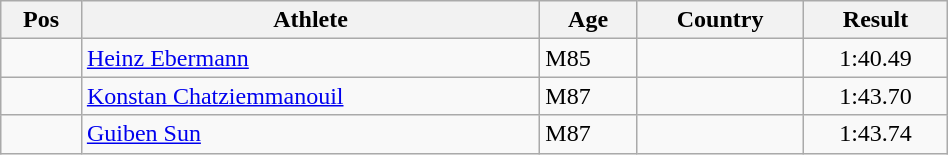<table class="wikitable"  style="text-align:center; width:50%;">
<tr>
<th>Pos</th>
<th>Athlete</th>
<th>Age</th>
<th>Country</th>
<th>Result</th>
</tr>
<tr>
<td align=center></td>
<td align=left><a href='#'>Heinz Ebermann</a></td>
<td align=left>M85</td>
<td align=left></td>
<td>1:40.49</td>
</tr>
<tr>
<td align=center></td>
<td align=left><a href='#'>Konstan Chatziemmanouil</a></td>
<td align=left>M87</td>
<td align=left></td>
<td>1:43.70</td>
</tr>
<tr>
<td align=center></td>
<td align=left><a href='#'>Guiben Sun</a></td>
<td align=left>M87</td>
<td align=left></td>
<td>1:43.74</td>
</tr>
</table>
